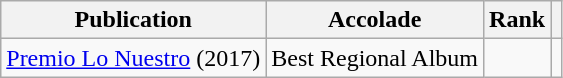<table class="sortable wikitable">
<tr>
<th>Publication</th>
<th>Accolade</th>
<th>Rank</th>
<th class="unsortable"></th>
</tr>
<tr>
<td><a href='#'>Premio Lo Nuestro</a> (2017)</td>
<td>Best Regional Album</td>
<td></td>
<td></td>
</tr>
</table>
